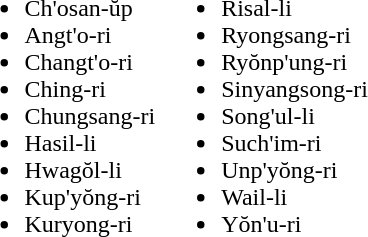<table>
<tr>
<td valign="top"><br><ul><li>Ch'osan-ŭp</li><li>Angt'o-ri</li><li>Changt'o-ri</li><li>Ching-ri</li><li>Chungsang-ri</li><li>Hasil-li</li><li>Hwagŏl-li</li><li>Kup'yŏng-ri</li><li>Kuryong-ri</li></ul></td>
<td valign="top"><br><ul><li>Risal-li</li><li>Ryongsang-ri</li><li>Ryŏnp'ung-ri</li><li>Sinyangsong-ri</li><li>Song'ul-li</li><li>Such'im-ri</li><li>Unp'yŏng-ri</li><li>Wail-li</li><li>Yŏn'u-ri</li></ul></td>
</tr>
</table>
